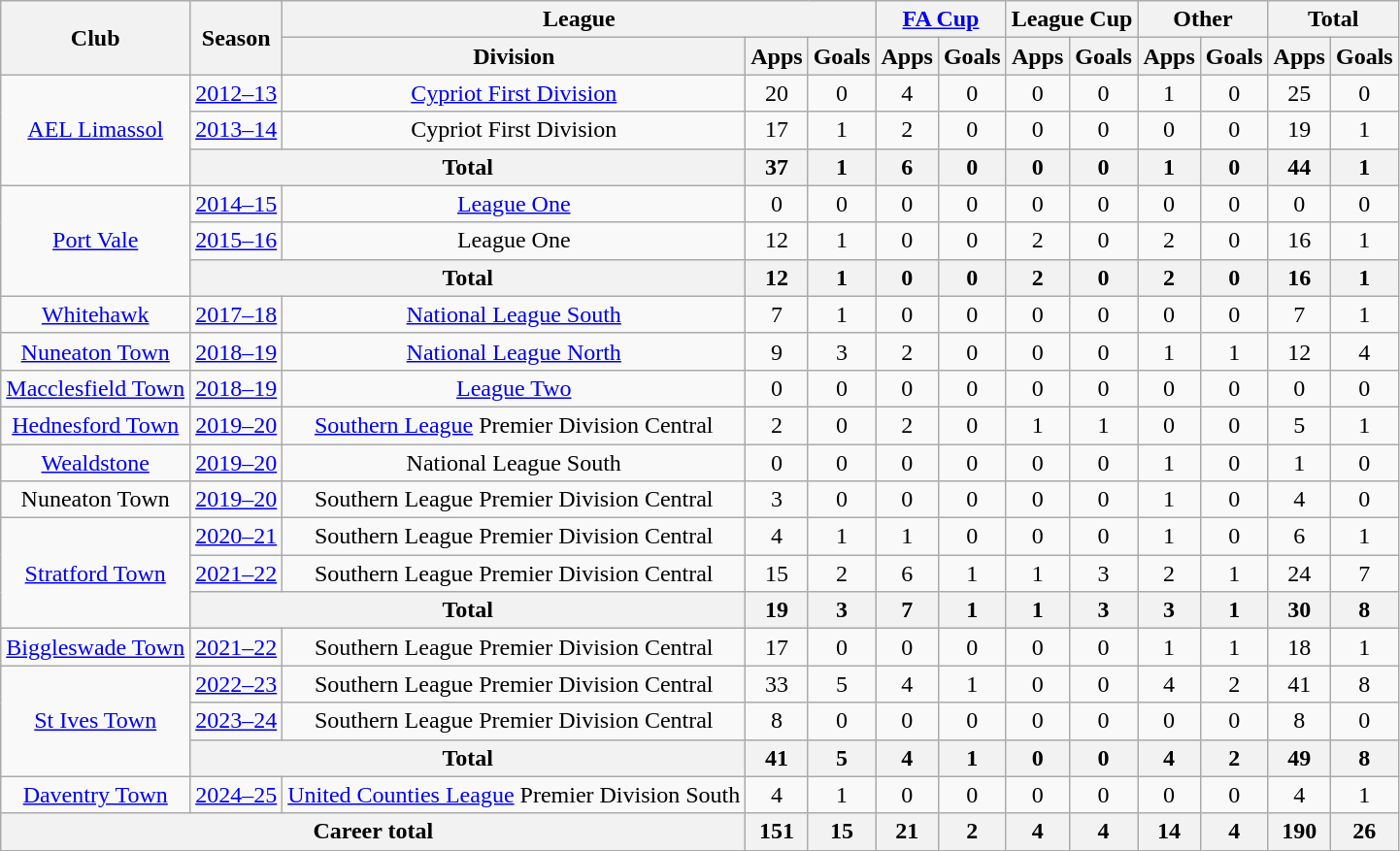<table class="wikitable" style="text-align:center">
<tr>
<th rowspan="2">Club</th>
<th rowspan="2">Season</th>
<th colspan="3">League</th>
<th colspan="2"><a href='#'>FA Cup</a></th>
<th colspan="2">League Cup</th>
<th colspan="2">Other</th>
<th colspan="2">Total</th>
</tr>
<tr>
<th>Division</th>
<th>Apps</th>
<th>Goals</th>
<th>Apps</th>
<th>Goals</th>
<th>Apps</th>
<th>Goals</th>
<th>Apps</th>
<th>Goals</th>
<th>Apps</th>
<th>Goals</th>
</tr>
<tr>
<td rowspan="3"><a href='#'>AEL Limassol</a></td>
<td><a href='#'>2012–13</a></td>
<td><a href='#'>Cypriot First Division</a></td>
<td>20</td>
<td>0</td>
<td>4</td>
<td>0</td>
<td>0</td>
<td>0</td>
<td>1</td>
<td>0</td>
<td>25</td>
<td>0</td>
</tr>
<tr>
<td><a href='#'>2013–14</a></td>
<td>Cypriot First Division</td>
<td>17</td>
<td>1</td>
<td>2</td>
<td>0</td>
<td>0</td>
<td>0</td>
<td>0</td>
<td>0</td>
<td>19</td>
<td>1</td>
</tr>
<tr>
<th colspan="2">Total</th>
<th>37</th>
<th>1</th>
<th>6</th>
<th>0</th>
<th>0</th>
<th>0</th>
<th>1</th>
<th>0</th>
<th>44</th>
<th>1</th>
</tr>
<tr>
<td rowspan="3"><a href='#'>Port Vale</a></td>
<td><a href='#'>2014–15</a></td>
<td><a href='#'>League One</a></td>
<td>0</td>
<td>0</td>
<td>0</td>
<td>0</td>
<td>0</td>
<td>0</td>
<td>0</td>
<td>0</td>
<td>0</td>
<td>0</td>
</tr>
<tr>
<td><a href='#'>2015–16</a></td>
<td>League One</td>
<td>12</td>
<td>1</td>
<td>0</td>
<td>0</td>
<td>2</td>
<td>0</td>
<td>2</td>
<td>0</td>
<td>16</td>
<td>1</td>
</tr>
<tr>
<th colspan="2">Total</th>
<th>12</th>
<th>1</th>
<th>0</th>
<th>0</th>
<th>2</th>
<th>0</th>
<th>2</th>
<th>0</th>
<th>16</th>
<th>1</th>
</tr>
<tr>
<td><a href='#'>Whitehawk</a></td>
<td><a href='#'>2017–18</a></td>
<td><a href='#'>National League South</a></td>
<td>7</td>
<td>1</td>
<td>0</td>
<td>0</td>
<td>0</td>
<td>0</td>
<td>0</td>
<td>0</td>
<td>7</td>
<td>1</td>
</tr>
<tr>
<td><a href='#'>Nuneaton Town</a></td>
<td><a href='#'>2018–19</a></td>
<td><a href='#'>National League North</a></td>
<td>9</td>
<td>3</td>
<td>2</td>
<td>0</td>
<td>0</td>
<td>0</td>
<td>1</td>
<td>1</td>
<td>12</td>
<td>4</td>
</tr>
<tr>
<td><a href='#'>Macclesfield Town</a></td>
<td><a href='#'>2018–19</a></td>
<td><a href='#'>League Two</a></td>
<td>0</td>
<td>0</td>
<td>0</td>
<td>0</td>
<td>0</td>
<td>0</td>
<td>0</td>
<td>0</td>
<td>0</td>
<td>0</td>
</tr>
<tr>
<td><a href='#'>Hednesford Town</a></td>
<td><a href='#'>2019–20</a></td>
<td><a href='#'>Southern League</a> Premier Division Central</td>
<td>2</td>
<td>0</td>
<td>2</td>
<td>0</td>
<td>1</td>
<td>1</td>
<td>0</td>
<td>0</td>
<td>5</td>
<td>1</td>
</tr>
<tr>
<td><a href='#'>Wealdstone</a></td>
<td><a href='#'>2019–20</a></td>
<td>National League South</td>
<td>0</td>
<td>0</td>
<td>0</td>
<td>0</td>
<td>0</td>
<td>0</td>
<td>1</td>
<td>0</td>
<td>1</td>
<td>0</td>
</tr>
<tr>
<td>Nuneaton Town</td>
<td><a href='#'>2019–20</a></td>
<td>Southern League Premier Division Central</td>
<td>3</td>
<td>0</td>
<td>0</td>
<td>0</td>
<td>0</td>
<td>0</td>
<td>1</td>
<td>0</td>
<td>4</td>
<td>0</td>
</tr>
<tr>
<td rowspan="3"><a href='#'>Stratford Town</a></td>
<td><a href='#'>2020–21</a></td>
<td>Southern League Premier Division Central</td>
<td>4</td>
<td>1</td>
<td>1</td>
<td>0</td>
<td>0</td>
<td>0</td>
<td>1</td>
<td>0</td>
<td>6</td>
<td>1</td>
</tr>
<tr>
<td><a href='#'>2021–22</a></td>
<td>Southern League Premier Division Central</td>
<td>15</td>
<td>2</td>
<td>6</td>
<td>1</td>
<td>1</td>
<td>3</td>
<td>2</td>
<td>1</td>
<td>24</td>
<td>7</td>
</tr>
<tr>
<th colspan="2">Total</th>
<th>19</th>
<th>3</th>
<th>7</th>
<th>1</th>
<th>1</th>
<th>3</th>
<th>3</th>
<th>1</th>
<th>30</th>
<th>8</th>
</tr>
<tr>
<td><a href='#'>Biggleswade Town</a></td>
<td><a href='#'>2021–22</a></td>
<td>Southern League Premier Division Central</td>
<td>17</td>
<td>0</td>
<td>0</td>
<td>0</td>
<td>0</td>
<td>0</td>
<td>1</td>
<td>1</td>
<td>18</td>
<td>1</td>
</tr>
<tr>
<td rowspan="3"><a href='#'>St Ives Town</a></td>
<td><a href='#'>2022–23</a></td>
<td>Southern League Premier Division Central</td>
<td>33</td>
<td>5</td>
<td>4</td>
<td>1</td>
<td>0</td>
<td>0</td>
<td>4</td>
<td>2</td>
<td>41</td>
<td>8</td>
</tr>
<tr>
<td><a href='#'>2023–24</a></td>
<td>Southern League Premier Division Central</td>
<td>8</td>
<td>0</td>
<td>0</td>
<td>0</td>
<td>0</td>
<td>0</td>
<td>0</td>
<td>0</td>
<td>8</td>
<td>0</td>
</tr>
<tr>
<th colspan="2">Total</th>
<th>41</th>
<th>5</th>
<th>4</th>
<th>1</th>
<th>0</th>
<th>0</th>
<th>4</th>
<th>2</th>
<th>49</th>
<th>8</th>
</tr>
<tr>
<td><a href='#'>Daventry Town</a></td>
<td><a href='#'>2024–25</a></td>
<td><a href='#'>United Counties League</a> Premier Division South</td>
<td>4</td>
<td>1</td>
<td>0</td>
<td>0</td>
<td>0</td>
<td>0</td>
<td>0</td>
<td>0</td>
<td>4</td>
<td>1</td>
</tr>
<tr>
<th colspan="3">Career total</th>
<th>151</th>
<th>15</th>
<th>21</th>
<th>2</th>
<th>4</th>
<th>4</th>
<th>14</th>
<th>4</th>
<th>190</th>
<th>26</th>
</tr>
</table>
